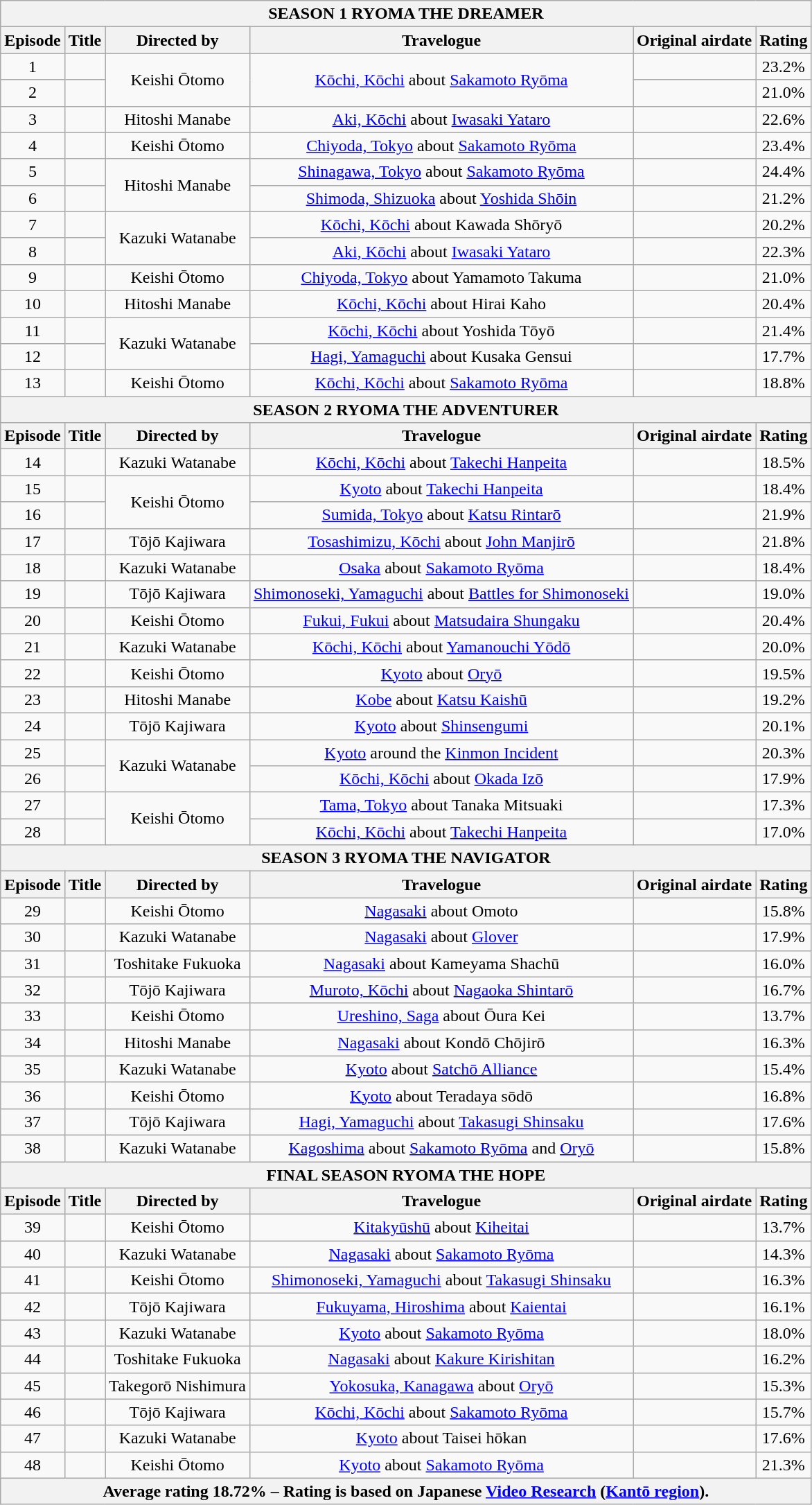<table class="wikitable" style="text-align: center;">
<tr>
<th colspan="6">SEASON 1 RYOMA THE DREAMER</th>
</tr>
<tr>
<th>Episode</th>
<th>Title</th>
<th>Directed by</th>
<th>Travelogue</th>
<th>Original airdate</th>
<th>Rating</th>
</tr>
<tr>
<td>1</td>
<td></td>
<td rowspan="2">Keishi Ōtomo</td>
<td rowspan="2"><a href='#'>Kōchi, Kōchi</a> about <a href='#'>Sakamoto Ryōma</a></td>
<td></td>
<td>23.2%</td>
</tr>
<tr>
<td>2</td>
<td></td>
<td></td>
<td>21.0%</td>
</tr>
<tr>
<td>3</td>
<td></td>
<td>Hitoshi Manabe</td>
<td><a href='#'>Aki, Kōchi</a> about <a href='#'>Iwasaki Yataro</a></td>
<td></td>
<td>22.6%</td>
</tr>
<tr>
<td>4</td>
<td></td>
<td>Keishi Ōtomo</td>
<td><a href='#'>Chiyoda, Tokyo</a> about <a href='#'>Sakamoto Ryōma</a></td>
<td></td>
<td>23.4%</td>
</tr>
<tr>
<td>5</td>
<td></td>
<td rowspan="2">Hitoshi Manabe</td>
<td><a href='#'>Shinagawa, Tokyo</a> about <a href='#'>Sakamoto Ryōma</a></td>
<td></td>
<td><span>24.4%</span></td>
</tr>
<tr>
<td>6</td>
<td></td>
<td><a href='#'>Shimoda, Shizuoka</a> about <a href='#'>Yoshida Shōin</a></td>
<td></td>
<td>21.2%</td>
</tr>
<tr>
<td>7</td>
<td></td>
<td rowspan="2">Kazuki Watanabe</td>
<td><a href='#'>Kōchi, Kōchi</a> about Kawada Shōryō</td>
<td></td>
<td>20.2%</td>
</tr>
<tr>
<td>8</td>
<td></td>
<td><a href='#'>Aki, Kōchi</a> about <a href='#'>Iwasaki Yataro</a></td>
<td></td>
<td>22.3%</td>
</tr>
<tr>
<td>9</td>
<td></td>
<td>Keishi Ōtomo</td>
<td><a href='#'>Chiyoda, Tokyo</a> about Yamamoto Takuma</td>
<td></td>
<td>21.0%</td>
</tr>
<tr>
<td>10</td>
<td></td>
<td>Hitoshi Manabe</td>
<td><a href='#'>Kōchi, Kōchi</a> about Hirai Kaho</td>
<td></td>
<td>20.4%</td>
</tr>
<tr>
<td>11</td>
<td></td>
<td rowspan="2">Kazuki Watanabe</td>
<td><a href='#'>Kōchi, Kōchi</a> about Yoshida Tōyō</td>
<td></td>
<td>21.4%</td>
</tr>
<tr>
<td>12</td>
<td></td>
<td><a href='#'>Hagi, Yamaguchi</a> about Kusaka Gensui</td>
<td></td>
<td>17.7%</td>
</tr>
<tr>
<td>13</td>
<td></td>
<td>Keishi Ōtomo</td>
<td><a href='#'>Kōchi, Kōchi</a> about <a href='#'>Sakamoto Ryōma</a></td>
<td></td>
<td>18.8%</td>
</tr>
<tr>
<th colspan="6">SEASON 2 RYOMA THE ADVENTURER</th>
</tr>
<tr>
<th>Episode</th>
<th>Title</th>
<th>Directed by</th>
<th>Travelogue</th>
<th>Original airdate</th>
<th>Rating</th>
</tr>
<tr>
<td>14</td>
<td></td>
<td>Kazuki Watanabe</td>
<td><a href='#'>Kōchi, Kōchi</a> about <a href='#'>Takechi Hanpeita</a></td>
<td></td>
<td>18.5%</td>
</tr>
<tr>
<td>15</td>
<td></td>
<td rowspan="2">Keishi Ōtomo</td>
<td><a href='#'>Kyoto</a> about <a href='#'>Takechi Hanpeita</a></td>
<td></td>
<td>18.4%</td>
</tr>
<tr>
<td>16</td>
<td></td>
<td><a href='#'>Sumida, Tokyo</a> about <a href='#'>Katsu Rintarō</a></td>
<td></td>
<td>21.9%</td>
</tr>
<tr>
<td>17</td>
<td></td>
<td>Tōjō Kajiwara</td>
<td><a href='#'>Tosashimizu, Kōchi</a> about <a href='#'>John Manjirō</a></td>
<td></td>
<td>21.8%</td>
</tr>
<tr>
<td>18</td>
<td></td>
<td>Kazuki Watanabe</td>
<td><a href='#'>Osaka</a> about <a href='#'>Sakamoto Ryōma</a></td>
<td></td>
<td>18.4%</td>
</tr>
<tr>
<td>19</td>
<td></td>
<td>Tōjō Kajiwara</td>
<td><a href='#'>Shimonoseki, Yamaguchi</a> about <a href='#'>Battles for Shimonoseki</a></td>
<td></td>
<td>19.0%</td>
</tr>
<tr>
<td>20</td>
<td></td>
<td>Keishi Ōtomo</td>
<td><a href='#'>Fukui, Fukui</a> about <a href='#'>Matsudaira Shungaku</a></td>
<td></td>
<td>20.4%</td>
</tr>
<tr>
<td>21</td>
<td></td>
<td>Kazuki Watanabe</td>
<td><a href='#'>Kōchi, Kōchi</a> about <a href='#'>Yamanouchi Yōdō</a></td>
<td></td>
<td>20.0%</td>
</tr>
<tr>
<td>22</td>
<td></td>
<td>Keishi Ōtomo</td>
<td><a href='#'>Kyoto</a> about <a href='#'>Oryō</a></td>
<td></td>
<td>19.5%</td>
</tr>
<tr>
<td>23</td>
<td></td>
<td>Hitoshi Manabe</td>
<td><a href='#'>Kobe</a> about <a href='#'>Katsu Kaishū</a></td>
<td></td>
<td>19.2%</td>
</tr>
<tr>
<td>24</td>
<td></td>
<td>Tōjō Kajiwara</td>
<td><a href='#'>Kyoto</a> about <a href='#'>Shinsengumi</a></td>
<td></td>
<td>20.1%</td>
</tr>
<tr>
<td>25</td>
<td></td>
<td rowspan="2">Kazuki Watanabe</td>
<td><a href='#'>Kyoto</a> around the <a href='#'>Kinmon Incident</a></td>
<td></td>
<td>20.3%</td>
</tr>
<tr>
<td>26</td>
<td></td>
<td><a href='#'>Kōchi, Kōchi</a> about <a href='#'>Okada Izō</a></td>
<td></td>
<td>17.9%</td>
</tr>
<tr>
<td>27</td>
<td></td>
<td rowspan="2">Keishi Ōtomo</td>
<td><a href='#'>Tama, Tokyo</a> about Tanaka Mitsuaki</td>
<td></td>
<td>17.3%</td>
</tr>
<tr>
<td>28</td>
<td></td>
<td><a href='#'>Kōchi, Kōchi</a> about <a href='#'>Takechi Hanpeita</a></td>
<td></td>
<td>17.0%</td>
</tr>
<tr>
<th colspan="6">SEASON 3 RYOMA THE NAVIGATOR</th>
</tr>
<tr>
<th>Episode</th>
<th>Title</th>
<th>Directed by</th>
<th>Travelogue</th>
<th>Original airdate</th>
<th>Rating</th>
</tr>
<tr>
<td>29</td>
<td></td>
<td>Keishi Ōtomo</td>
<td><a href='#'>Nagasaki</a> about Omoto</td>
<td></td>
<td>15.8%</td>
</tr>
<tr>
<td>30</td>
<td></td>
<td>Kazuki Watanabe</td>
<td><a href='#'>Nagasaki</a> about <a href='#'>Glover</a></td>
<td></td>
<td>17.9%</td>
</tr>
<tr>
<td>31</td>
<td></td>
<td>Toshitake Fukuoka</td>
<td><a href='#'>Nagasaki</a> about Kameyama Shachū</td>
<td></td>
<td>16.0%</td>
</tr>
<tr>
<td>32</td>
<td></td>
<td>Tōjō Kajiwara</td>
<td><a href='#'>Muroto, Kōchi</a> about <a href='#'>Nagaoka Shintarō</a></td>
<td></td>
<td>16.7%</td>
</tr>
<tr>
<td>33</td>
<td></td>
<td>Keishi Ōtomo</td>
<td><a href='#'>Ureshino, Saga</a> about Ōura Kei</td>
<td></td>
<td><span>13.7%</span></td>
</tr>
<tr>
<td>34</td>
<td></td>
<td>Hitoshi Manabe</td>
<td><a href='#'>Nagasaki</a> about Kondō Chōjirō</td>
<td></td>
<td>16.3%</td>
</tr>
<tr>
<td>35</td>
<td></td>
<td>Kazuki Watanabe</td>
<td><a href='#'>Kyoto</a> about <a href='#'>Satchō Alliance</a></td>
<td></td>
<td>15.4%</td>
</tr>
<tr>
<td>36</td>
<td></td>
<td>Keishi Ōtomo</td>
<td><a href='#'>Kyoto</a> about Teradaya sōdō</td>
<td></td>
<td>16.8%</td>
</tr>
<tr>
<td>37</td>
<td></td>
<td>Tōjō Kajiwara</td>
<td><a href='#'>Hagi, Yamaguchi</a> about <a href='#'>Takasugi Shinsaku</a></td>
<td></td>
<td>17.6%</td>
</tr>
<tr>
<td>38</td>
<td></td>
<td>Kazuki Watanabe</td>
<td><a href='#'>Kagoshima</a> about <a href='#'>Sakamoto Ryōma</a> and <a href='#'>Oryō</a></td>
<td></td>
<td>15.8%</td>
</tr>
<tr>
<th colspan="6">FINAL SEASON RYOMA THE HOPE</th>
</tr>
<tr>
<th>Episode</th>
<th>Title</th>
<th>Directed by</th>
<th>Travelogue</th>
<th>Original airdate</th>
<th>Rating</th>
</tr>
<tr>
<td>39</td>
<td></td>
<td>Keishi Ōtomo</td>
<td><a href='#'>Kitakyūshū</a> about <a href='#'>Kiheitai</a></td>
<td></td>
<td><span>13.7%</span></td>
</tr>
<tr>
<td>40</td>
<td></td>
<td>Kazuki Watanabe</td>
<td><a href='#'>Nagasaki</a> about <a href='#'>Sakamoto Ryōma</a></td>
<td></td>
<td>14.3%</td>
</tr>
<tr>
<td>41</td>
<td></td>
<td>Keishi Ōtomo</td>
<td><a href='#'>Shimonoseki, Yamaguchi</a> about <a href='#'>Takasugi Shinsaku</a></td>
<td></td>
<td>16.3%</td>
</tr>
<tr>
<td>42</td>
<td></td>
<td>Tōjō Kajiwara</td>
<td><a href='#'>Fukuyama, Hiroshima</a> about <a href='#'>Kaientai</a></td>
<td></td>
<td>16.1%</td>
</tr>
<tr>
<td>43</td>
<td></td>
<td>Kazuki Watanabe</td>
<td><a href='#'>Kyoto</a> about <a href='#'>Sakamoto Ryōma</a></td>
<td></td>
<td>18.0%</td>
</tr>
<tr>
<td>44</td>
<td></td>
<td>Toshitake Fukuoka</td>
<td><a href='#'>Nagasaki</a> about <a href='#'>Kakure Kirishitan</a></td>
<td></td>
<td>16.2%</td>
</tr>
<tr>
<td>45</td>
<td></td>
<td>Takegorō Nishimura</td>
<td><a href='#'>Yokosuka, Kanagawa</a> about <a href='#'>Oryō</a></td>
<td></td>
<td>15.3%</td>
</tr>
<tr>
<td>46</td>
<td></td>
<td>Tōjō Kajiwara</td>
<td><a href='#'>Kōchi, Kōchi</a> about <a href='#'>Sakamoto Ryōma</a></td>
<td></td>
<td>15.7%</td>
</tr>
<tr>
<td>47</td>
<td></td>
<td>Kazuki Watanabe</td>
<td><a href='#'>Kyoto</a> about Taisei hōkan</td>
<td></td>
<td>17.6%</td>
</tr>
<tr>
<td>48</td>
<td></td>
<td>Keishi Ōtomo</td>
<td><a href='#'>Kyoto</a> about <a href='#'>Sakamoto Ryōma</a></td>
<td></td>
<td>21.3%</td>
</tr>
<tr>
<th colspan="6">Average rating 18.72% – Rating is based on Japanese <a href='#'>Video Research</a> (<a href='#'>Kantō region</a>).</th>
</tr>
</table>
